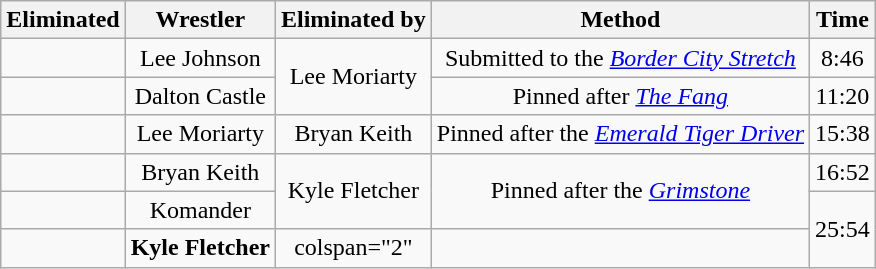<table class="wikitable sortable" style="text-align:center;">
<tr>
<th>Eliminated</th>
<th>Wrestler</th>
<th>Eliminated by</th>
<th>Method</th>
<th>Time</th>
</tr>
<tr>
<td></td>
<td>Lee Johnson</td>
<td rowspan=2>Lee Moriarty</td>
<td>Submitted to the <em><a href='#'>Border City Stretch</a></em></td>
<td>8:46</td>
</tr>
<tr>
<td></td>
<td>Dalton Castle</td>
<td>Pinned after <em><a href='#'>The Fang</a></em></td>
<td>11:20</td>
</tr>
<tr>
<td></td>
<td>Lee Moriarty</td>
<td>Bryan Keith</td>
<td>Pinned after the <em><a href='#'>Emerald Tiger Driver</a></em></td>
<td>15:38</td>
</tr>
<tr>
<td></td>
<td>Bryan Keith</td>
<td rowspan=2>Kyle Fletcher</td>
<td rowspan=2>Pinned after the <em><a href='#'>Grimstone</a></em></td>
<td>16:52</td>
</tr>
<tr>
<td></td>
<td>Komander</td>
<td rowspan=2>25:54</td>
</tr>
<tr>
<td></td>
<td><strong>Kyle Fletcher</strong></td>
<td>colspan="2" </td>
</tr>
</table>
